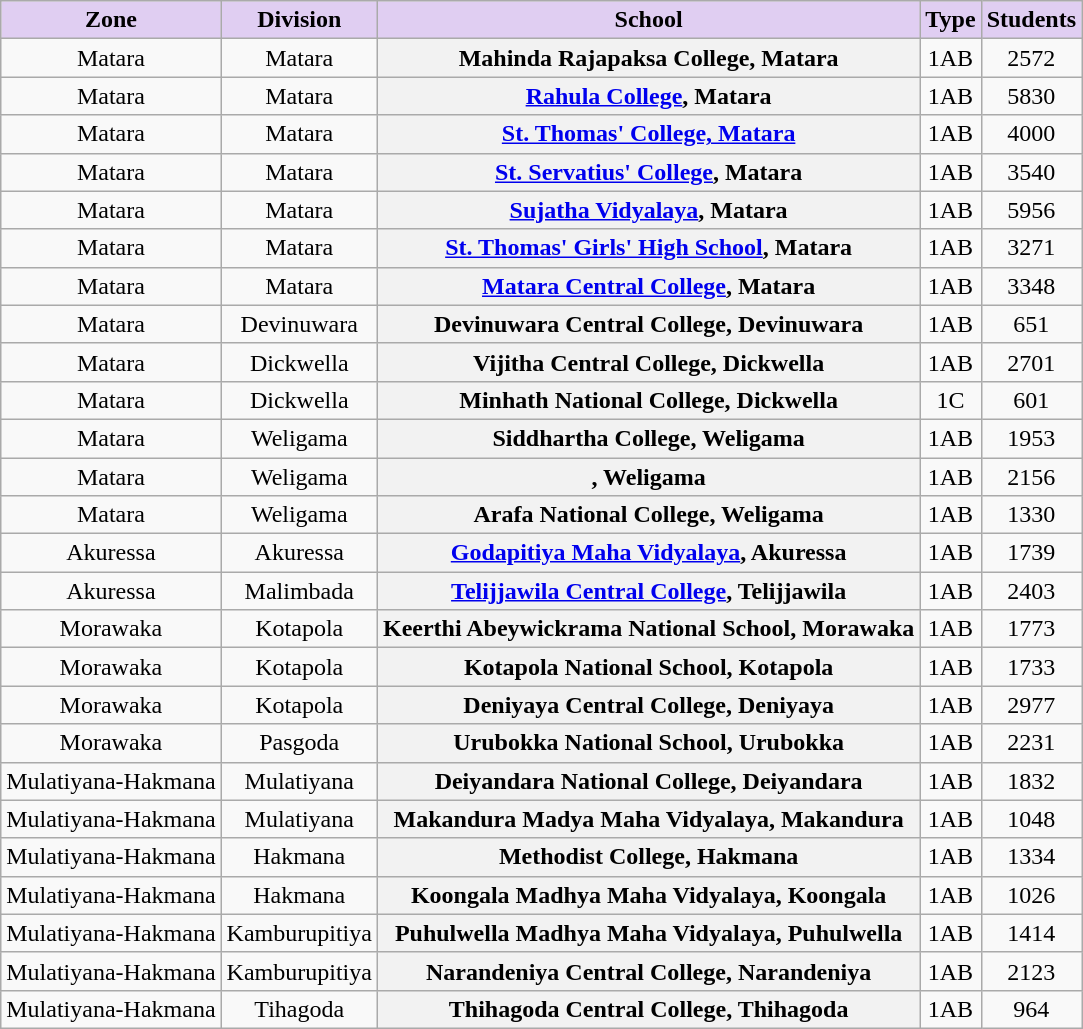<table class="wikitable sortable" style="text-align:center; font-size:100%">
<tr valign=bottom>
<th style="background-color:#E0CEF2;">Zone</th>
<th style="background-color:#E0CEF2;">Division</th>
<th style="background-color:#E0CEF2;">School</th>
<th style="background-color:#E0CEF2;">Type</th>
<th style="background-color:#E0CEF2;">Students</th>
</tr>
<tr>
<td>Matara</td>
<td>Matara</td>
<th>Mahinda Rajapaksa College, Matara</th>
<td>1AB</td>
<td>2572</td>
</tr>
<tr>
<td>Matara</td>
<td>Matara</td>
<th><a href='#'>Rahula College</a>, Matara</th>
<td>1AB</td>
<td>5830</td>
</tr>
<tr>
<td>Matara</td>
<td>Matara</td>
<th><a href='#'>St. Thomas' College, Matara</a></th>
<td>1AB</td>
<td>4000</td>
</tr>
<tr>
<td>Matara</td>
<td>Matara</td>
<th><a href='#'>St. Servatius' College</a>, Matara</th>
<td>1AB</td>
<td>3540</td>
</tr>
<tr>
<td>Matara</td>
<td>Matara</td>
<th><a href='#'>Sujatha Vidyalaya</a>, Matara</th>
<td>1AB</td>
<td>5956</td>
</tr>
<tr>
<td>Matara</td>
<td>Matara</td>
<th><a href='#'>St. Thomas' Girls' High School</a>, Matara</th>
<td>1AB</td>
<td>3271</td>
</tr>
<tr>
<td>Matara</td>
<td>Matara</td>
<th><a href='#'>Matara Central College</a>, Matara</th>
<td>1AB</td>
<td>3348</td>
</tr>
<tr>
<td>Matara</td>
<td>Devinuwara</td>
<th>Devinuwara Central College, Devinuwara</th>
<td>1AB</td>
<td>651</td>
</tr>
<tr>
<td>Matara</td>
<td>Dickwella</td>
<th>Vijitha Central College, Dickwella</th>
<td>1AB</td>
<td>2701</td>
</tr>
<tr>
<td>Matara</td>
<td>Dickwella</td>
<th>Minhath National College, Dickwella</th>
<td>1C</td>
<td>601</td>
</tr>
<tr>
<td>Matara</td>
<td>Weligama</td>
<th>Siddhartha College, Weligama</th>
<td>1AB</td>
<td>1953</td>
</tr>
<tr>
<td>Matara</td>
<td>Weligama</td>
<th>, Weligama</th>
<td>1AB</td>
<td>2156</td>
</tr>
<tr>
<td>Matara</td>
<td>Weligama</td>
<th>Arafa National College, Weligama</th>
<td>1AB</td>
<td>1330</td>
</tr>
<tr>
<td>Akuressa</td>
<td>Akuressa</td>
<th><a href='#'>Godapitiya Maha Vidyalaya</a>, Akuressa</th>
<td>1AB</td>
<td>1739</td>
</tr>
<tr>
<td>Akuressa</td>
<td>Malimbada</td>
<th><a href='#'>Telijjawila Central College</a>, Telijjawila</th>
<td>1AB</td>
<td>2403</td>
</tr>
<tr>
<td>Morawaka</td>
<td>Kotapola</td>
<th>Keerthi Abeywickrama National School, Morawaka</th>
<td>1AB</td>
<td>1773</td>
</tr>
<tr>
<td>Morawaka</td>
<td>Kotapola</td>
<th>Kotapola National School, Kotapola</th>
<td>1AB</td>
<td>1733</td>
</tr>
<tr>
<td>Morawaka</td>
<td>Kotapola</td>
<th>Deniyaya Central College, Deniyaya</th>
<td>1AB</td>
<td>2977</td>
</tr>
<tr>
<td>Morawaka</td>
<td>Pasgoda</td>
<th>Urubokka National School, Urubokka</th>
<td>1AB</td>
<td>2231</td>
</tr>
<tr>
<td>Mulatiyana-Hakmana</td>
<td>Mulatiyana</td>
<th>Deiyandara National College, Deiyandara</th>
<td>1AB</td>
<td>1832</td>
</tr>
<tr>
<td>Mulatiyana-Hakmana</td>
<td>Mulatiyana</td>
<th>Makandura Madya Maha Vidyalaya, Makandura</th>
<td>1AB</td>
<td>1048</td>
</tr>
<tr>
<td>Mulatiyana-Hakmana</td>
<td>Hakmana</td>
<th>Methodist College, Hakmana</th>
<td>1AB</td>
<td>1334</td>
</tr>
<tr>
<td>Mulatiyana-Hakmana</td>
<td>Hakmana</td>
<th>Koongala Madhya Maha Vidyalaya, Koongala</th>
<td>1AB</td>
<td>1026</td>
</tr>
<tr>
<td>Mulatiyana-Hakmana</td>
<td>Kamburupitiya</td>
<th>Puhulwella Madhya Maha Vidyalaya, Puhulwella</th>
<td>1AB</td>
<td>1414</td>
</tr>
<tr>
<td>Mulatiyana-Hakmana</td>
<td>Kamburupitiya</td>
<th>Narandeniya Central College, Narandeniya</th>
<td>1AB</td>
<td>2123</td>
</tr>
<tr>
<td>Mulatiyana-Hakmana</td>
<td>Tihagoda</td>
<th>Thihagoda Central College, Thihagoda</th>
<td>1AB</td>
<td>964</td>
</tr>
</table>
